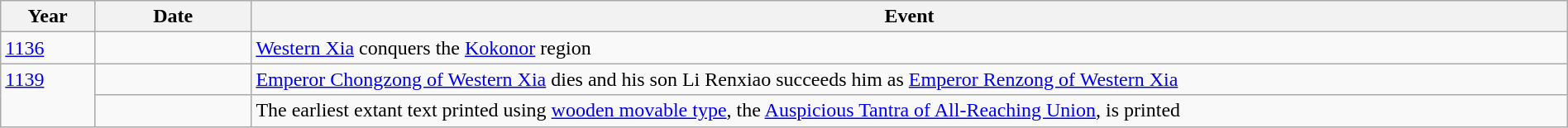<table class="wikitable" width="100%">
<tr>
<th style="width:6%">Year</th>
<th style="width:10%">Date</th>
<th>Event</th>
</tr>
<tr>
<td><a href='#'>1136</a></td>
<td></td>
<td><a href='#'>Western Xia</a> conquers the <a href='#'>Kokonor</a> region</td>
</tr>
<tr>
<td rowspan="2" valign="top"><a href='#'>1139</a></td>
<td></td>
<td><a href='#'>Emperor Chongzong of Western Xia</a> dies and his son Li Renxiao succeeds him as <a href='#'>Emperor Renzong of Western Xia</a></td>
</tr>
<tr>
<td></td>
<td>The earliest extant text printed using <a href='#'>wooden movable type</a>, the <a href='#'>Auspicious Tantra of All-Reaching Union</a>, is printed</td>
</tr>
</table>
